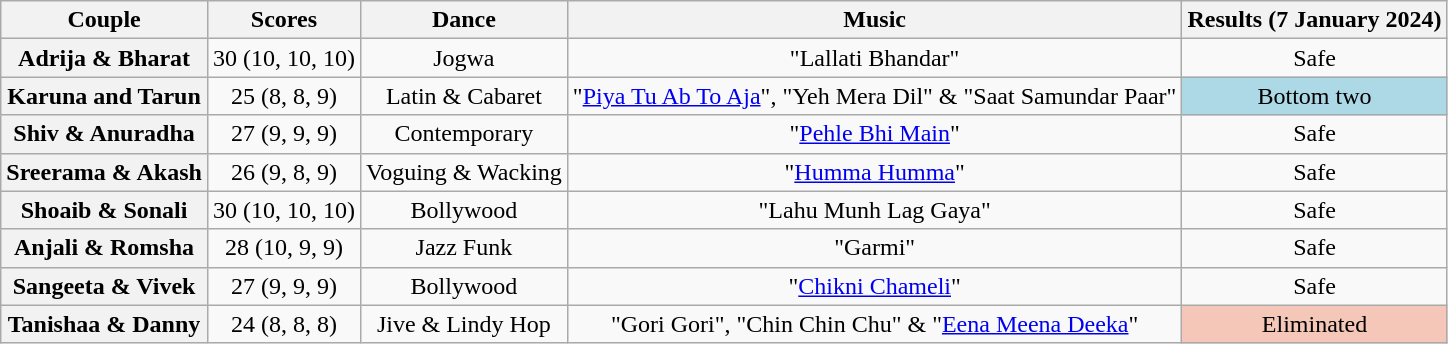<table class="wikitable plainrowheaders sortable" style="text-align:center;">
<tr>
<th class="sortable" scope="col" style="text-align:center">Couple</th>
<th scope="col">Scores</th>
<th class="unsortable" scope="col">Dance</th>
<th scope="col" class="unsortable">Music</th>
<th scope="col" class="unsortable">Results (7 January 2024)</th>
</tr>
<tr>
<th>Adrija & Bharat</th>
<td>30 (10, 10, 10)</td>
<td>Jogwa</td>
<td>"Lallati Bhandar"</td>
<td>Safe</td>
</tr>
<tr>
<th>Karuna and Tarun</th>
<td>25 (8, 8, 9)</td>
<td>Latin & Cabaret</td>
<td>"<a href='#'>Piya Tu Ab To Aja</a>", "Yeh Mera Dil" & "Saat Samundar Paar"</td>
<td bgcolor=lightblue>Bottom two</td>
</tr>
<tr>
<th>Shiv & Anuradha</th>
<td>27 (9, 9, 9)</td>
<td>Contemporary</td>
<td>"<a href='#'>Pehle Bhi Main</a>"</td>
<td>Safe</td>
</tr>
<tr>
<th>Sreerama & Akash</th>
<td>26 (9, 8, 9)</td>
<td>Voguing & Wacking</td>
<td>"<a href='#'>Humma Humma</a>"</td>
<td>Safe</td>
</tr>
<tr>
<th>Shoaib & Sonali</th>
<td>30 (10, 10, 10)</td>
<td>Bollywood</td>
<td>"Lahu Munh Lag Gaya"</td>
<td>Safe</td>
</tr>
<tr>
<th>Anjali & Romsha</th>
<td>28 (10, 9, 9)</td>
<td>Jazz Funk</td>
<td>"Garmi"</td>
<td>Safe</td>
</tr>
<tr>
<th>Sangeeta & Vivek</th>
<td>27 (9, 9, 9)</td>
<td>Bollywood</td>
<td>"<a href='#'>Chikni Chameli</a>"</td>
<td>Safe</td>
</tr>
<tr>
<th>Tanishaa & Danny</th>
<td>24 (8, 8, 8)</td>
<td>Jive & Lindy Hop</td>
<td>"Gori Gori", "Chin Chin Chu" & "<a href='#'>Eena Meena Deeka</a>"</td>
<td bgcolor=#f4c7b8>Eliminated</td>
</tr>
</table>
